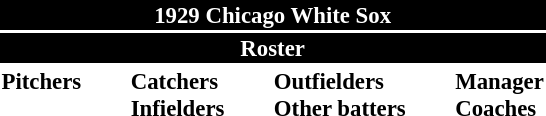<table class="toccolours" style="font-size: 95%;">
<tr>
<th colspan="10" style="background-color: black; color: white; text-align: center;">1929 Chicago White Sox</th>
</tr>
<tr>
<td colspan="10" style="background-color: black; color: white; text-align: center;"><strong>Roster</strong></td>
</tr>
<tr>
<td valign="top"><strong>Pitchers</strong><br>











</td>
<td width="25px"></td>
<td valign="top"><strong>Catchers</strong><br>


<strong>Infielders</strong>







</td>
<td width="25px"></td>
<td valign="top"><strong>Outfielders</strong><br>





<strong>Other batters</strong>

</td>
<td width="25px"></td>
<td valign="top"><strong>Manager</strong><br>
<strong>Coaches</strong>
</td>
</tr>
</table>
